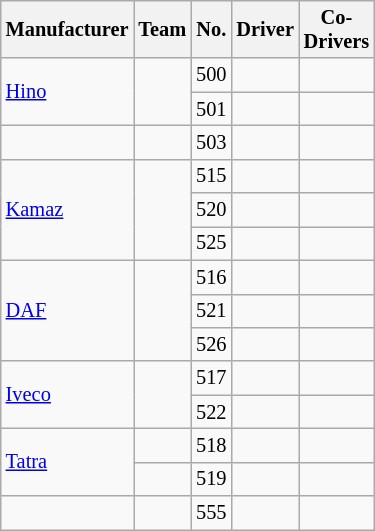<table class="wikitable" style="font-size:85%; ; width:15%">
<tr>
<th>Manufacturer</th>
<th>Team</th>
<th>No.</th>
<th>Driver</th>
<th>Co-Drivers</th>
</tr>
<tr>
<td rowspan=2> <a href='#'>Hino</a></td>
<td rowspan=2></td>
<td>500</td>
<td></td>
<td></td>
</tr>
<tr>
<td>501</td>
<td></td>
<td></td>
</tr>
<tr>
<td></td>
<td></td>
<td>503</td>
<td></td>
<td><br></td>
</tr>
<tr>
<td rowspan=3> <a href='#'>Kamaz</a></td>
<td rowspan=3></td>
<td>515</td>
<td></td>
<td><br></td>
</tr>
<tr>
<td>520</td>
<td></td>
<td><br></td>
</tr>
<tr>
<td>525</td>
<td></td>
<td><br></td>
</tr>
<tr>
<td rowspan=3> <a href='#'>DAF</a></td>
<td rowspan=3></td>
<td>516</td>
<td></td>
<td><br> </td>
</tr>
<tr>
<td>521</td>
<td></td>
<td><br> </td>
</tr>
<tr>
<td>526</td>
<td></td>
<td><br> </td>
</tr>
<tr>
<td rowspan=2> <a href='#'>Iveco</a></td>
<td rowspan=2></td>
<td>517</td>
<td></td>
<td><br></td>
</tr>
<tr>
<td>522</td>
<td></td>
<td><br></td>
</tr>
<tr>
<td rowspan=2> <a href='#'>Tatra</a></td>
<td></td>
<td>518</td>
<td></td>
<td><br></td>
</tr>
<tr>
<td></td>
<td>519</td>
<td></td>
<td><br></td>
</tr>
<tr>
<td></td>
<td></td>
<td>555</td>
<td></td>
<td><br></td>
</tr>
</table>
